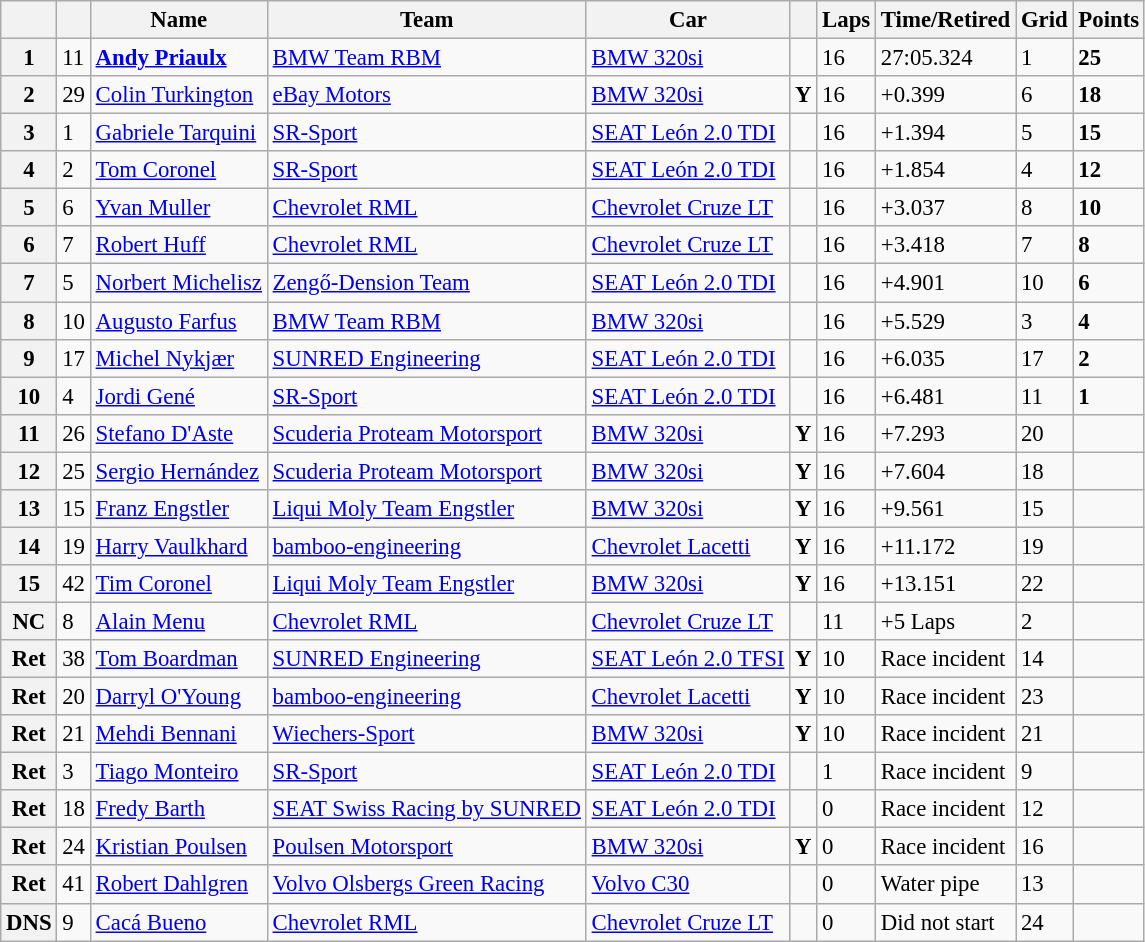<table class="wikitable sortable" style="font-size: 95%;">
<tr>
<th></th>
<th></th>
<th>Name</th>
<th>Team</th>
<th>Car</th>
<th></th>
<th>Laps</th>
<th>Time/Retired</th>
<th>Grid</th>
<th>Points</th>
</tr>
<tr>
<th>1</th>
<td>11</td>
<td> <strong><a href='#'>Andy Priaulx</a></strong></td>
<td><a href='#'>BMW Team RBM</a></td>
<td><a href='#'>BMW 320si</a></td>
<td></td>
<td>16</td>
<td>27:05.324</td>
<td>1</td>
<td><strong>25</strong></td>
</tr>
<tr>
<th>2</th>
<td>29</td>
<td> <a href='#'>Colin Turkington</a></td>
<td><a href='#'>eBay Motors</a></td>
<td><a href='#'>BMW 320si</a></td>
<td align=center><strong><span>Y</span></strong></td>
<td>16</td>
<td>+0.399</td>
<td>6</td>
<td><strong>18</strong></td>
</tr>
<tr>
<th>3</th>
<td>1</td>
<td> <a href='#'>Gabriele Tarquini</a></td>
<td><a href='#'>SR-Sport</a></td>
<td><a href='#'>SEAT León 2.0 TDI</a></td>
<td></td>
<td>16</td>
<td>+1.394</td>
<td>5</td>
<td><strong>15</strong></td>
</tr>
<tr>
<th>4</th>
<td>2</td>
<td> <a href='#'>Tom Coronel</a></td>
<td><a href='#'>SR-Sport</a></td>
<td><a href='#'>SEAT León 2.0 TDI</a></td>
<td></td>
<td>16</td>
<td>+1.854</td>
<td>4</td>
<td><strong>12</strong></td>
</tr>
<tr>
<th>5</th>
<td>6</td>
<td> <a href='#'>Yvan Muller</a></td>
<td><a href='#'>Chevrolet RML</a></td>
<td><a href='#'>Chevrolet Cruze LT</a></td>
<td></td>
<td>16</td>
<td>+3.037</td>
<td>8</td>
<td><strong>10</strong></td>
</tr>
<tr>
<th>6</th>
<td>7</td>
<td> <a href='#'>Robert Huff</a></td>
<td><a href='#'>Chevrolet RML</a></td>
<td><a href='#'>Chevrolet Cruze LT</a></td>
<td></td>
<td>16</td>
<td>+3.418</td>
<td>7</td>
<td><strong>8</strong></td>
</tr>
<tr>
<th>7</th>
<td>5</td>
<td> <a href='#'>Norbert Michelisz</a></td>
<td><a href='#'>Zengő-Dension Team</a></td>
<td><a href='#'>SEAT León 2.0 TDI</a></td>
<td></td>
<td>16</td>
<td>+4.901</td>
<td>10</td>
<td><strong>6</strong></td>
</tr>
<tr>
<th>8</th>
<td>10</td>
<td> <a href='#'>Augusto Farfus</a></td>
<td><a href='#'>BMW Team RBM</a></td>
<td><a href='#'>BMW 320si</a></td>
<td></td>
<td>16</td>
<td>+5.529</td>
<td>3</td>
<td><strong>4</strong></td>
</tr>
<tr>
<th>9</th>
<td>17</td>
<td> <a href='#'>Michel Nykjær</a></td>
<td><a href='#'>SUNRED Engineering</a></td>
<td><a href='#'>SEAT León 2.0 TDI</a></td>
<td></td>
<td>16</td>
<td>+6.035</td>
<td>17</td>
<td><strong>2</strong></td>
</tr>
<tr>
<th>10</th>
<td>4</td>
<td> <a href='#'>Jordi Gené</a></td>
<td><a href='#'>SR-Sport</a></td>
<td><a href='#'>SEAT León 2.0 TDI</a></td>
<td></td>
<td>16</td>
<td>+6.481</td>
<td>11</td>
<td><strong>1</strong></td>
</tr>
<tr>
<th>11</th>
<td>26</td>
<td> <a href='#'>Stefano D'Aste</a></td>
<td><a href='#'>Scuderia Proteam Motorsport</a></td>
<td><a href='#'>BMW 320si</a></td>
<td align=center><strong><span>Y</span></strong></td>
<td>16</td>
<td>+7.293</td>
<td>20</td>
<td></td>
</tr>
<tr>
<th>12</th>
<td>25</td>
<td> <a href='#'>Sergio Hernández</a></td>
<td><a href='#'>Scuderia Proteam Motorsport</a></td>
<td><a href='#'>BMW 320si</a></td>
<td align=center><strong><span>Y</span></strong></td>
<td>16</td>
<td>+7.604</td>
<td>18</td>
<td></td>
</tr>
<tr>
<th>13</th>
<td>15</td>
<td> <a href='#'>Franz Engstler</a></td>
<td><a href='#'>Liqui Moly Team Engstler</a></td>
<td><a href='#'>BMW 320si</a></td>
<td align=center><strong><span>Y</span></strong></td>
<td>16</td>
<td>+9.561</td>
<td>15</td>
<td></td>
</tr>
<tr>
<th>14</th>
<td>19</td>
<td> <a href='#'>Harry Vaulkhard</a></td>
<td><a href='#'>bamboo-engineering</a></td>
<td><a href='#'>Chevrolet Lacetti</a></td>
<td align=center><strong><span>Y</span></strong></td>
<td>16</td>
<td>+11.172</td>
<td>19</td>
<td></td>
</tr>
<tr>
<th>15</th>
<td>42</td>
<td> <a href='#'>Tim Coronel</a></td>
<td><a href='#'>Liqui Moly Team Engstler</a></td>
<td><a href='#'>BMW 320si</a></td>
<td align=center><strong><span>Y</span></strong></td>
<td>16</td>
<td>+13.151</td>
<td>22</td>
<td></td>
</tr>
<tr>
<th>NC</th>
<td>8</td>
<td> <a href='#'>Alain Menu</a></td>
<td><a href='#'>Chevrolet RML</a></td>
<td><a href='#'>Chevrolet Cruze LT</a></td>
<td></td>
<td>11</td>
<td>+5 Laps</td>
<td>2</td>
<td></td>
</tr>
<tr>
<th>Ret</th>
<td>38</td>
<td> <a href='#'>Tom Boardman</a></td>
<td><a href='#'>SUNRED Engineering</a></td>
<td><a href='#'>SEAT León 2.0 TFSI</a></td>
<td align=center><strong><span>Y</span></strong></td>
<td>10</td>
<td>Race incident</td>
<td>14</td>
<td></td>
</tr>
<tr>
<th>Ret</th>
<td>20</td>
<td> <a href='#'>Darryl O'Young</a></td>
<td><a href='#'>bamboo-engineering</a></td>
<td><a href='#'>Chevrolet Lacetti</a></td>
<td align=center><strong><span>Y</span></strong></td>
<td>10</td>
<td>Race incident</td>
<td>23</td>
<td></td>
</tr>
<tr>
<th>Ret</th>
<td>21</td>
<td> <a href='#'>Mehdi Bennani</a></td>
<td><a href='#'>Wiechers-Sport</a></td>
<td><a href='#'>BMW 320si</a></td>
<td align=center><strong><span>Y</span></strong></td>
<td>10</td>
<td>Race incident</td>
<td>21</td>
<td></td>
</tr>
<tr>
<th>Ret</th>
<td>3</td>
<td> <a href='#'>Tiago Monteiro</a></td>
<td><a href='#'>SR-Sport</a></td>
<td><a href='#'>SEAT León 2.0 TDI</a></td>
<td></td>
<td>1</td>
<td>Race incident</td>
<td>9</td>
<td></td>
</tr>
<tr>
<th>Ret</th>
<td>18</td>
<td> <a href='#'>Fredy Barth</a></td>
<td><a href='#'>SEAT Swiss Racing by SUNRED</a></td>
<td><a href='#'>SEAT León 2.0 TDI</a></td>
<td></td>
<td>0</td>
<td>Race incident</td>
<td>12</td>
<td></td>
</tr>
<tr>
<th>Ret</th>
<td>24</td>
<td> <a href='#'>Kristian Poulsen</a></td>
<td><a href='#'>Poulsen Motorsport</a></td>
<td><a href='#'>BMW 320si</a></td>
<td align=center><strong><span>Y</span></strong></td>
<td>0</td>
<td>Race incident</td>
<td>16</td>
<td></td>
</tr>
<tr>
<th>Ret</th>
<td>41</td>
<td> <a href='#'>Robert Dahlgren</a></td>
<td><a href='#'>Volvo Olsbergs Green Racing</a></td>
<td><a href='#'>Volvo C30</a></td>
<td></td>
<td>0</td>
<td>Water pipe</td>
<td>13</td>
<td></td>
</tr>
<tr>
<th>DNS</th>
<td>9</td>
<td> <a href='#'>Cacá Bueno</a></td>
<td><a href='#'>Chevrolet RML</a></td>
<td><a href='#'>Chevrolet Cruze LT</a></td>
<td></td>
<td>0</td>
<td>Did not start</td>
<td>24</td>
<td></td>
</tr>
</table>
